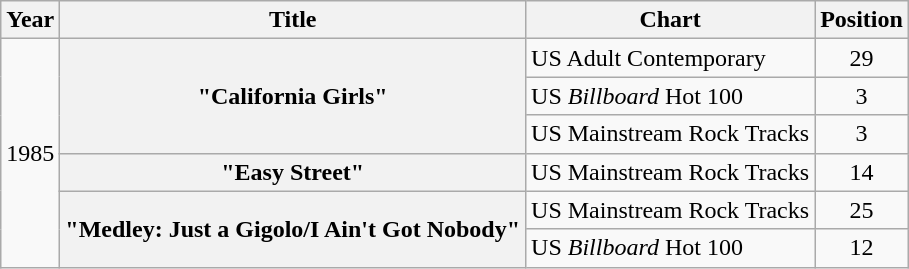<table class="wikitable plainrowheaders">
<tr>
<th scope="col">Year</th>
<th scope="col">Title</th>
<th scope="col">Chart</th>
<th scope="col">Position</th>
</tr>
<tr>
<td rowspan="6">1985</td>
<th scope="row" rowspan="3">"California Girls"</th>
<td>US Adult Contemporary</td>
<td align="center">29</td>
</tr>
<tr>
<td>US <em>Billboard</em> Hot 100</td>
<td align="center">3</td>
</tr>
<tr>
<td>US Mainstream Rock Tracks</td>
<td align="center">3</td>
</tr>
<tr>
<th scope="row">"Easy Street"</th>
<td>US Mainstream Rock Tracks</td>
<td align="center">14</td>
</tr>
<tr>
<th scope="row" rowspan="2">"Medley: Just a Gigolo/I Ain't Got Nobody"</th>
<td>US Mainstream Rock Tracks</td>
<td align="center">25</td>
</tr>
<tr>
<td>US <em>Billboard</em> Hot 100</td>
<td align="center">12</td>
</tr>
</table>
